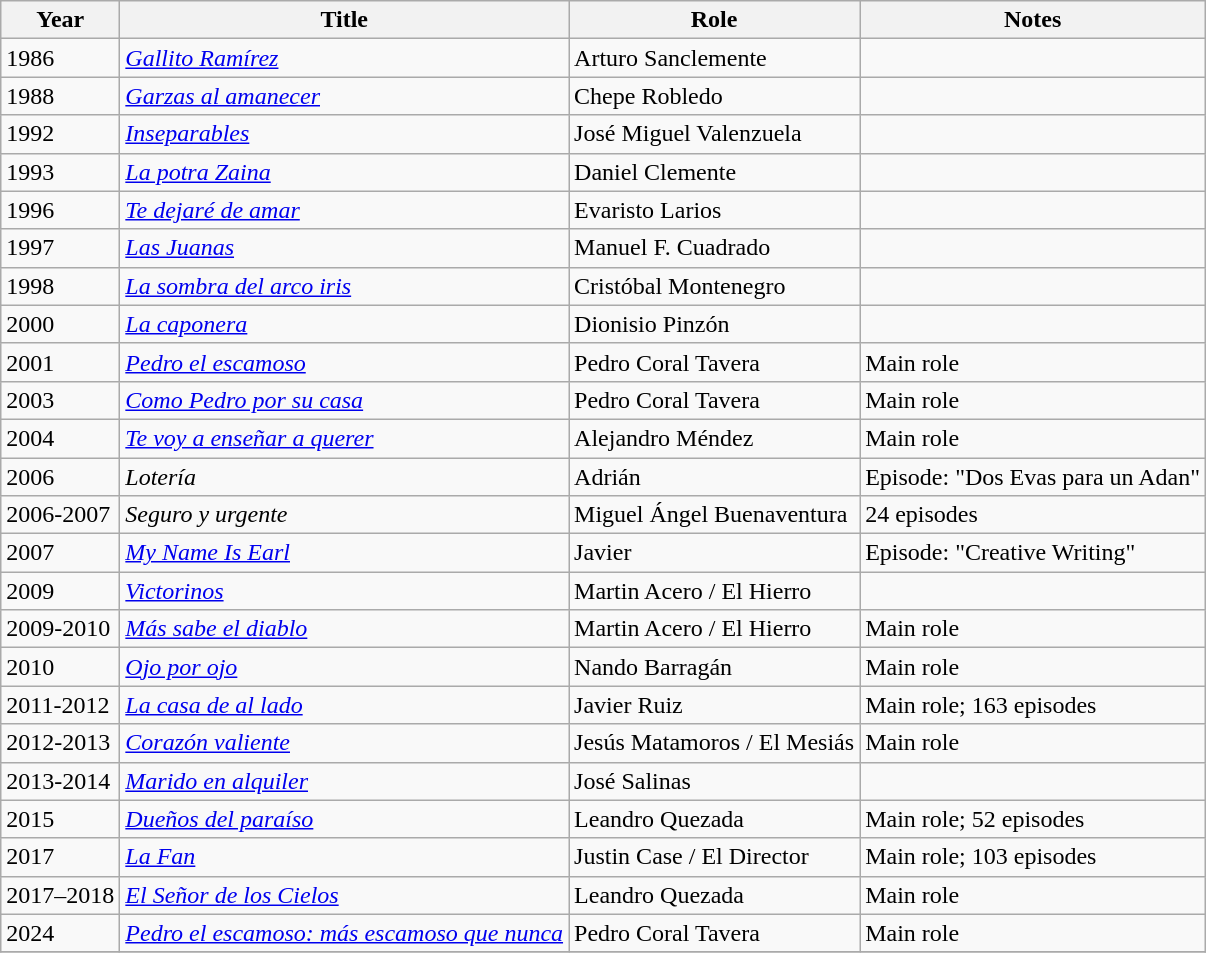<table class="wikitable sortable">
<tr>
<th>Year</th>
<th>Title</th>
<th>Role</th>
<th class="unsortable">Notes</th>
</tr>
<tr>
<td>1986</td>
<td><em><a href='#'>Gallito Ramírez</a></em></td>
<td>Arturo Sanclemente</td>
<td></td>
</tr>
<tr>
<td>1988</td>
<td><em><a href='#'>Garzas al amanecer</a></em></td>
<td>Chepe Robledo</td>
<td></td>
</tr>
<tr>
<td>1992</td>
<td><em><a href='#'>Inseparables</a></em></td>
<td>José Miguel Valenzuela</td>
<td></td>
</tr>
<tr>
<td>1993</td>
<td><em><a href='#'>La potra Zaina</a></em></td>
<td>Daniel Clemente</td>
<td></td>
</tr>
<tr>
<td>1996</td>
<td><em><a href='#'>Te dejaré de amar</a></em></td>
<td>Evaristo Larios</td>
<td></td>
</tr>
<tr>
<td>1997</td>
<td><em><a href='#'>Las Juanas</a></em></td>
<td>Manuel F. Cuadrado</td>
<td></td>
</tr>
<tr>
<td>1998</td>
<td><em><a href='#'>La sombra del arco iris</a></em></td>
<td>Cristóbal Montenegro</td>
<td></td>
</tr>
<tr>
<td>2000</td>
<td><em><a href='#'>La caponera</a></em></td>
<td>Dionisio Pinzón</td>
<td></td>
</tr>
<tr>
<td>2001</td>
<td><em><a href='#'>Pedro el escamoso</a></em></td>
<td>Pedro Coral Tavera</td>
<td>Main role</td>
</tr>
<tr>
<td>2003</td>
<td><em><a href='#'>Como Pedro por su casa</a></em></td>
<td>Pedro Coral Tavera</td>
<td>Main role</td>
</tr>
<tr>
<td>2004</td>
<td><em><a href='#'>Te voy a enseñar a querer</a></em></td>
<td>Alejandro Méndez</td>
<td>Main role</td>
</tr>
<tr>
<td>2006</td>
<td><em>Lotería</em></td>
<td>Adrián</td>
<td>Episode: "Dos Evas para un Adan"</td>
</tr>
<tr>
<td>2006-2007</td>
<td><em>Seguro y urgente</em></td>
<td>Miguel Ángel Buenaventura</td>
<td>24 episodes</td>
</tr>
<tr>
<td>2007</td>
<td><em><a href='#'>My Name Is Earl</a></em></td>
<td>Javier</td>
<td>Episode: "Creative Writing"</td>
</tr>
<tr>
<td>2009</td>
<td><em><a href='#'>Victorinos</a></em></td>
<td>Martin Acero / El Hierro</td>
<td></td>
</tr>
<tr>
<td>2009-2010</td>
<td><em><a href='#'>Más sabe el diablo</a></em></td>
<td>Martin Acero / El Hierro</td>
<td>Main role</td>
</tr>
<tr>
<td>2010</td>
<td><em><a href='#'>Ojo por ojo</a></em></td>
<td>Nando Barragán</td>
<td>Main role</td>
</tr>
<tr>
<td>2011-2012</td>
<td><em><a href='#'>La casa de al lado</a></em></td>
<td>Javier Ruiz</td>
<td>Main role; 163 episodes</td>
</tr>
<tr>
<td>2012-2013</td>
<td><em><a href='#'>Corazón valiente</a></em></td>
<td>Jesús Matamoros / El Mesiás</td>
<td>Main role</td>
</tr>
<tr>
<td>2013-2014</td>
<td><em><a href='#'>Marido en alquiler</a></em></td>
<td>José Salinas</td>
<td></td>
</tr>
<tr>
<td>2015</td>
<td><em><a href='#'>Dueños del paraíso</a></em></td>
<td>Leandro Quezada</td>
<td>Main role; 52 episodes</td>
</tr>
<tr>
<td>2017</td>
<td><em><a href='#'>La Fan</a></em></td>
<td>Justin Case / El Director</td>
<td>Main role; 103 episodes</td>
</tr>
<tr>
<td>2017–2018</td>
<td><em><a href='#'>El Señor de los Cielos</a></em></td>
<td>Leandro Quezada</td>
<td>Main role</td>
</tr>
<tr>
<td>2024</td>
<td><em><a href='#'>Pedro el escamoso: más escamoso que nunca</a></em></td>
<td>Pedro Coral Tavera</td>
<td>Main role</td>
</tr>
<tr>
</tr>
</table>
